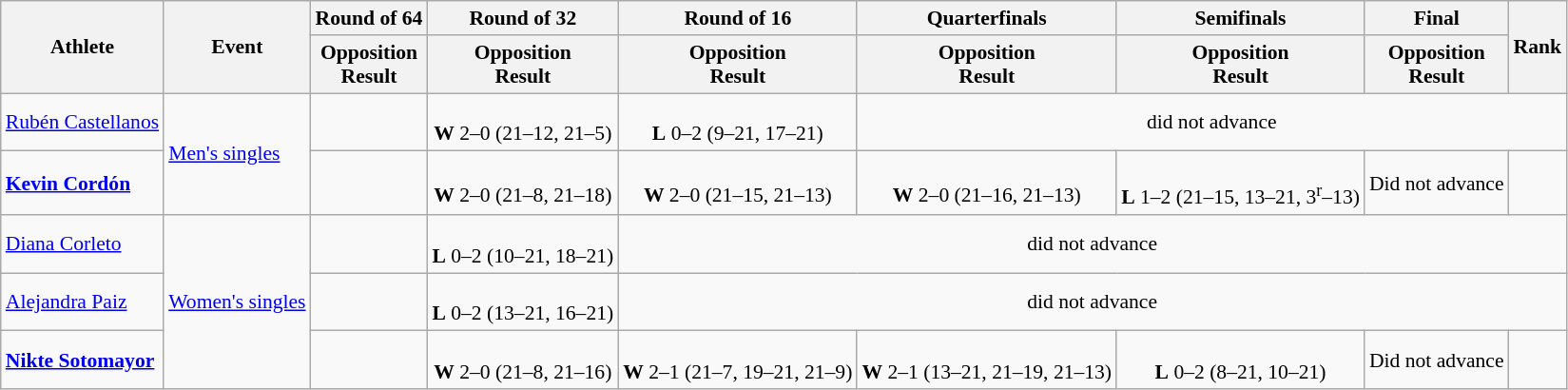<table class="wikitable" style="font-size:90%">
<tr>
<th rowspan="2">Athlete</th>
<th rowspan="2">Event</th>
<th>Round of 64</th>
<th>Round of 32</th>
<th>Round of 16</th>
<th>Quarterfinals</th>
<th>Semifinals</th>
<th>Final</th>
<th rowspan="2">Rank</th>
</tr>
<tr>
<th>Opposition<br>Result</th>
<th>Opposition<br>Result</th>
<th>Opposition<br>Result</th>
<th>Opposition<br>Result</th>
<th>Opposition<br>Result</th>
<th>Opposition<br>Result</th>
</tr>
<tr align=center>
<td align=left><a href='#'>Rubén Castellanos</a></td>
<td align=left rowspan=2><a href='#'>Men's singles</a></td>
<td></td>
<td><br><strong>W</strong> 2–0 (21–12, 21–5)</td>
<td><br><strong>L</strong> 0–2 (9–21, 17–21)</td>
<td colspan=4>did not advance</td>
</tr>
<tr align=center>
<td align=left><strong><a href='#'>Kevin Cordón</a></strong></td>
<td></td>
<td><br><strong>W</strong> 2–0 (21–8, 21–18)</td>
<td><br><strong>W</strong> 2–0 (21–15, 21–13)</td>
<td><br><strong>W</strong> 2–0 (21–16, 21–13)</td>
<td><br><strong>L</strong> 1–2 (21–15, 13–21, 3<sup>r</sup>–13)</td>
<td>Did not advance</td>
<td></td>
</tr>
<tr align=center>
<td align=left><a href='#'>Diana Corleto</a></td>
<td align=left rowspan=3><a href='#'>Women's singles</a></td>
<td></td>
<td><br><strong>L</strong> 0–2 (10–21, 18–21)</td>
<td colspan=5>did not advance</td>
</tr>
<tr align=center>
<td align=left><a href='#'>Alejandra Paiz</a></td>
<td></td>
<td><br><strong>L</strong> 0–2 (13–21, 16–21)</td>
<td colspan=5>did not advance</td>
</tr>
<tr align=center>
<td align=left><strong><a href='#'>Nikte Sotomayor</a></strong></td>
<td></td>
<td><br><strong>W</strong> 2–0 (21–8, 21–16)</td>
<td><br><strong>W</strong> 2–1 (21–7, 19–21, 21–9)</td>
<td><br><strong>W</strong> 2–1 (13–21, 21–19, 21–13)</td>
<td><br><strong>L</strong> 0–2 (8–21, 10–21)</td>
<td>Did not advance</td>
<td></td>
</tr>
</table>
